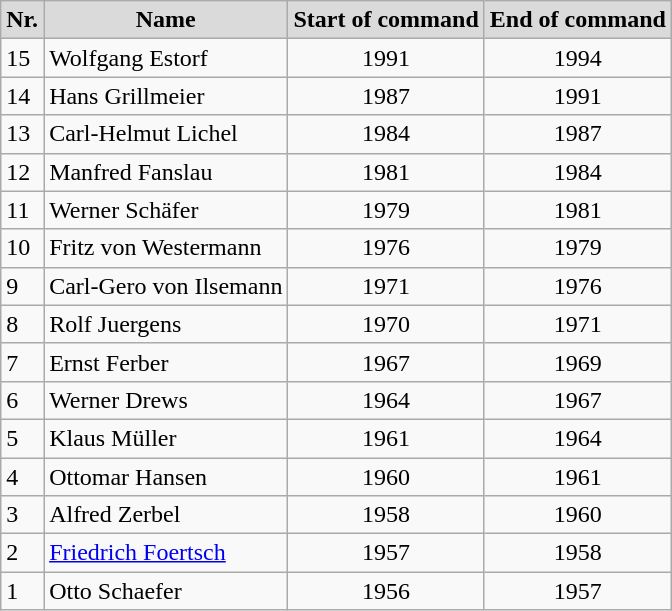<table class="wikitable">
<tr>
<th style="background:#dadada">Nr.</th>
<th style="background:#dadada">Name</th>
<th style="background:#dadada">Start of command</th>
<th style="background:#dadada">End of command</th>
</tr>
<tr>
<td>15</td>
<td>Wolfgang Estorf</td>
<td align="center">1991</td>
<td align="center">1994</td>
</tr>
<tr>
<td>14</td>
<td>Hans Grillmeier</td>
<td align="center">1987</td>
<td align="center">1991</td>
</tr>
<tr>
<td>13</td>
<td>Carl-Helmut Lichel</td>
<td align="center">1984</td>
<td align="center">1987</td>
</tr>
<tr>
<td>12</td>
<td>Manfred Fanslau</td>
<td align="center">1981</td>
<td align="center">1984</td>
</tr>
<tr>
<td>11</td>
<td>Werner Schäfer</td>
<td align="center">1979</td>
<td align="center">1981</td>
</tr>
<tr>
<td>10</td>
<td>Fritz von Westermann</td>
<td align="center">1976</td>
<td align="center">1979</td>
</tr>
<tr>
<td>9</td>
<td>Carl-Gero von Ilsemann</td>
<td align="center">1971</td>
<td align="center">1976</td>
</tr>
<tr>
<td>8</td>
<td>Rolf Juergens</td>
<td align="center">1970</td>
<td align="center">1971</td>
</tr>
<tr>
<td>7</td>
<td>Ernst Ferber</td>
<td align="center">1967</td>
<td align="center">1969</td>
</tr>
<tr>
<td>6</td>
<td>Werner Drews</td>
<td align="center">1964</td>
<td align="center">1967</td>
</tr>
<tr>
<td>5</td>
<td>Klaus Müller</td>
<td align="center">1961</td>
<td align="center">1964</td>
</tr>
<tr>
<td>4</td>
<td>Ottomar Hansen</td>
<td align="center">1960</td>
<td align="center">1961</td>
</tr>
<tr>
<td>3</td>
<td>Alfred Zerbel</td>
<td align="center">1958</td>
<td align="center">1960</td>
</tr>
<tr>
<td>2</td>
<td><a href='#'>Friedrich Foertsch</a></td>
<td align="center">1957</td>
<td align="center">1958</td>
</tr>
<tr>
<td>1</td>
<td>Otto Schaefer</td>
<td align="center">1956</td>
<td align="center">1957</td>
</tr>
</table>
